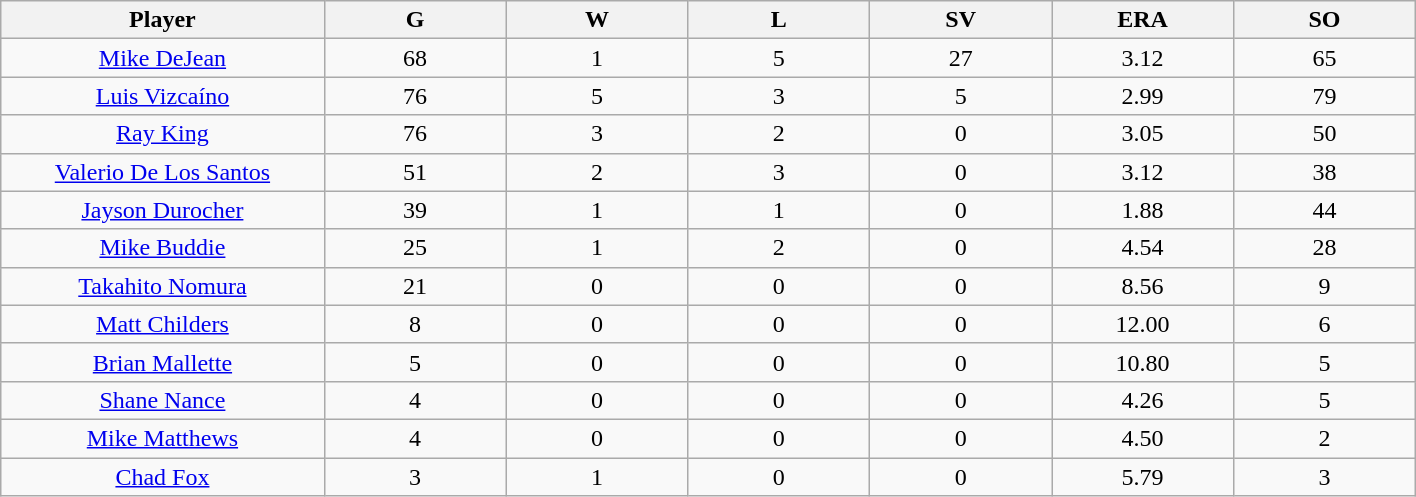<table class="wikitable sortable">
<tr>
<th bgcolor="#DDDDFF" width="16%">Player</th>
<th bgcolor="#DDDDFF" width="9%">G</th>
<th bgcolor="#DDDDFF" width="9%">W</th>
<th bgcolor="#DDDDFF" width="9%">L</th>
<th bgcolor="#DDDDFF" width="9%">SV</th>
<th bgcolor="#DDDDFF" width="9%">ERA</th>
<th bgcolor="#DDDDFF" width="9%">SO</th>
</tr>
<tr align="center">
<td><a href='#'>Mike DeJean</a></td>
<td>68</td>
<td>1</td>
<td>5</td>
<td>27</td>
<td>3.12</td>
<td>65</td>
</tr>
<tr align=center>
<td><a href='#'>Luis Vizcaíno</a></td>
<td>76</td>
<td>5</td>
<td>3</td>
<td>5</td>
<td>2.99</td>
<td>79</td>
</tr>
<tr align=center>
<td><a href='#'>Ray King</a></td>
<td>76</td>
<td>3</td>
<td>2</td>
<td>0</td>
<td>3.05</td>
<td>50</td>
</tr>
<tr align=center>
<td><a href='#'>Valerio De Los Santos</a></td>
<td>51</td>
<td>2</td>
<td>3</td>
<td>0</td>
<td>3.12</td>
<td>38</td>
</tr>
<tr align=center>
<td><a href='#'>Jayson Durocher</a></td>
<td>39</td>
<td>1</td>
<td>1</td>
<td>0</td>
<td>1.88</td>
<td>44</td>
</tr>
<tr align=center>
<td><a href='#'>Mike Buddie</a></td>
<td>25</td>
<td>1</td>
<td>2</td>
<td>0</td>
<td>4.54</td>
<td>28</td>
</tr>
<tr align=center>
<td><a href='#'>Takahito Nomura</a></td>
<td>21</td>
<td>0</td>
<td>0</td>
<td>0</td>
<td>8.56</td>
<td>9</td>
</tr>
<tr align=center>
<td><a href='#'>Matt Childers</a></td>
<td>8</td>
<td>0</td>
<td>0</td>
<td>0</td>
<td>12.00</td>
<td>6</td>
</tr>
<tr align=center>
<td><a href='#'>Brian Mallette</a></td>
<td>5</td>
<td>0</td>
<td>0</td>
<td>0</td>
<td>10.80</td>
<td>5</td>
</tr>
<tr align=center>
<td><a href='#'>Shane Nance</a></td>
<td>4</td>
<td>0</td>
<td>0</td>
<td>0</td>
<td>4.26</td>
<td>5</td>
</tr>
<tr align=center>
<td><a href='#'>Mike Matthews</a></td>
<td>4</td>
<td>0</td>
<td>0</td>
<td>0</td>
<td>4.50</td>
<td>2</td>
</tr>
<tr align=center>
<td><a href='#'>Chad Fox</a></td>
<td>3</td>
<td>1</td>
<td>0</td>
<td>0</td>
<td>5.79</td>
<td>3</td>
</tr>
</table>
